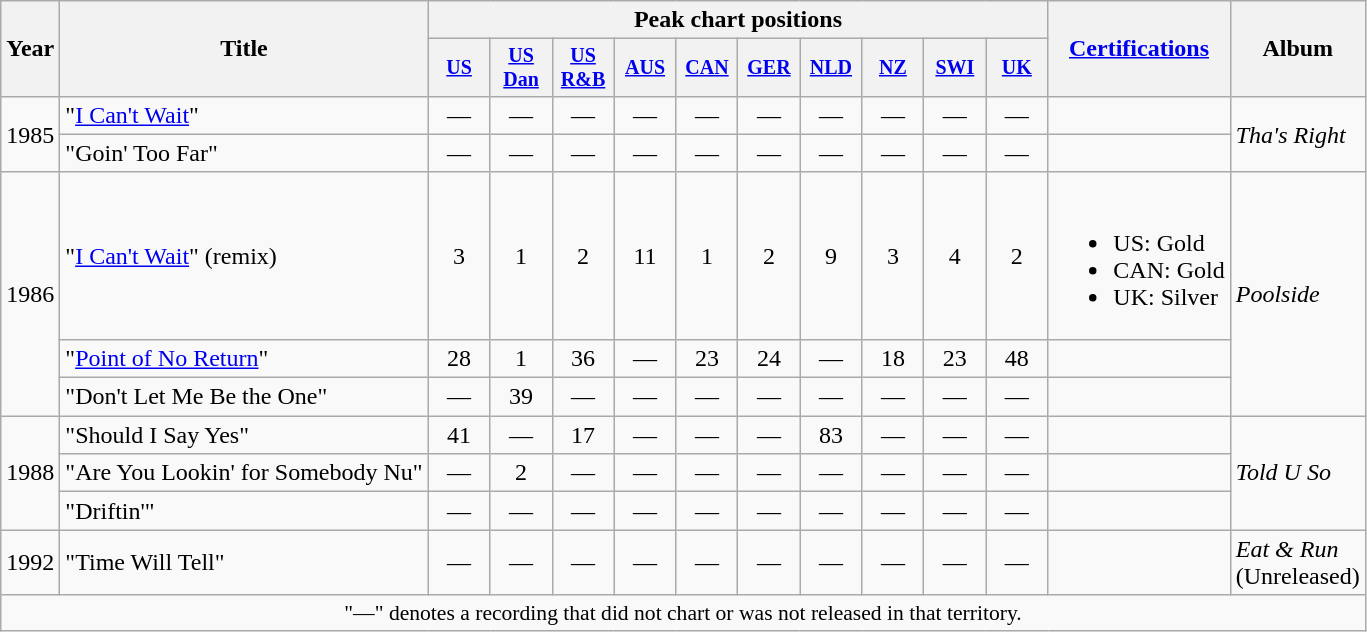<table class="wikitable" style="text-align:center;">
<tr>
<th rowspan="2">Year</th>
<th rowspan="2">Title</th>
<th colspan="10">Peak chart positions</th>
<th rowspan="2"><a href='#'>Certifications</a></th>
<th rowspan="2">Album</th>
</tr>
<tr style="font-size:smaller;">
<th width="35"><a href='#'>US</a><br></th>
<th width="35"><a href='#'>US<br>Dan</a><br></th>
<th width="35"><a href='#'>US<br>R&B</a><br></th>
<th width="35"><a href='#'>AUS</a><br></th>
<th width="35"><a href='#'>CAN</a><br></th>
<th width="35"><a href='#'>GER</a><br></th>
<th width="35"><a href='#'>NLD</a><br></th>
<th width="35"><a href='#'>NZ</a><br></th>
<th width="35"><a href='#'>SWI</a><br></th>
<th width="35"><a href='#'>UK</a><br></th>
</tr>
<tr>
<td rowspan="2">1985</td>
<td align="left">"<a href='#'>I Can't Wait</a>"</td>
<td>—</td>
<td>—</td>
<td>—</td>
<td>—</td>
<td>—</td>
<td>—</td>
<td>—</td>
<td>—</td>
<td>—</td>
<td>—</td>
<td align="left"></td>
<td align="left" rowspan="2"><em>Tha's Right</em></td>
</tr>
<tr>
<td align="left">"Goin' Too Far"</td>
<td>—</td>
<td>—</td>
<td>—</td>
<td>—</td>
<td>—</td>
<td>—</td>
<td>—</td>
<td>—</td>
<td>—</td>
<td>—</td>
<td align="left"></td>
</tr>
<tr>
<td rowspan="3">1986</td>
<td align="left">"<a href='#'>I Can't Wait</a>" (remix)</td>
<td>3</td>
<td>1</td>
<td>2</td>
<td>11</td>
<td>1</td>
<td>2</td>
<td>9</td>
<td>3</td>
<td>4</td>
<td>2</td>
<td align="left"><br><ul><li>US: Gold </li><li>CAN: Gold </li><li>UK: Silver </li></ul></td>
<td align="left" rowspan="3"><em>Poolside</em></td>
</tr>
<tr>
<td align="left">"<a href='#'>Point of No Return</a>"</td>
<td>28</td>
<td>1</td>
<td>36</td>
<td>—</td>
<td>23</td>
<td>24</td>
<td>—</td>
<td>18</td>
<td>23</td>
<td>48</td>
<td align="left"></td>
</tr>
<tr>
<td align="left">"Don't Let Me Be the One"</td>
<td>—</td>
<td>39</td>
<td>—</td>
<td>—</td>
<td>—</td>
<td>—</td>
<td>—</td>
<td>—</td>
<td>—</td>
<td>—</td>
<td align="left"></td>
</tr>
<tr>
<td rowspan="3">1988</td>
<td align="left">"Should I Say Yes"</td>
<td>41</td>
<td>—</td>
<td>17</td>
<td>—</td>
<td>—</td>
<td>—</td>
<td>83</td>
<td>—</td>
<td>—</td>
<td>—</td>
<td align="left"></td>
<td align="left" rowspan="3"><em>Told U So</em></td>
</tr>
<tr>
<td align="left">"Are You Lookin' for Somebody Nu"</td>
<td>—</td>
<td>2</td>
<td>—</td>
<td>—</td>
<td>—</td>
<td>—</td>
<td>—</td>
<td>—</td>
<td>—</td>
<td>—</td>
<td align="left"></td>
</tr>
<tr>
<td align="left">"Driftin'"</td>
<td>—</td>
<td>—</td>
<td>—</td>
<td>—</td>
<td>—</td>
<td>—</td>
<td>—</td>
<td>—</td>
<td>—</td>
<td>—</td>
<td align="left"></td>
</tr>
<tr>
<td>1992</td>
<td align="left">"Time Will Tell"</td>
<td>—</td>
<td>—</td>
<td>—</td>
<td>—</td>
<td>—</td>
<td>—</td>
<td>—</td>
<td>—</td>
<td>—</td>
<td>—</td>
<td align="left"></td>
<td align="left" rowspan="1"><em>Eat & Run</em><br>(Unreleased)</td>
</tr>
<tr>
<td colspan="14" style="font-size:90%">"—" denotes a recording that did not chart or was not released in that territory.</td>
</tr>
</table>
